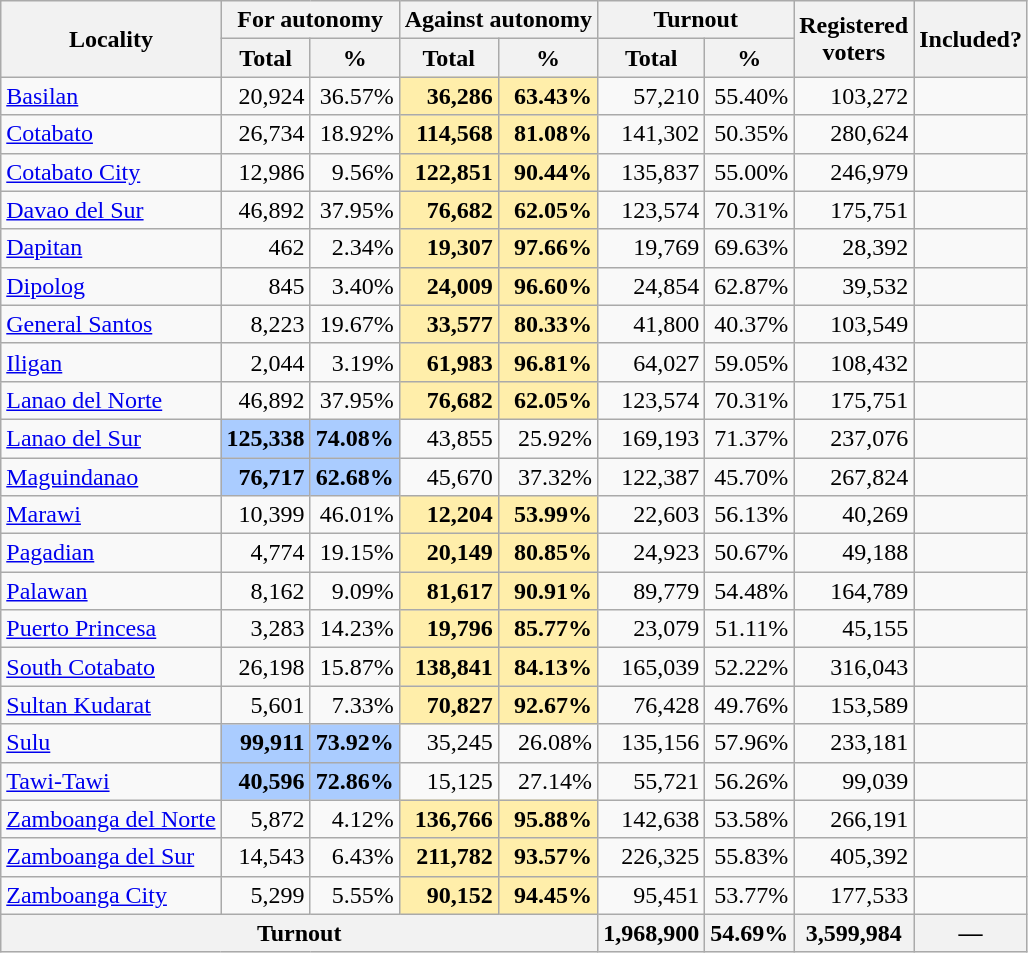<table class="wikitable" style="text-align:right;">
<tr>
<th rowspan="2">Locality</th>
<th colspan="2">For autonomy</th>
<th colspan="2">Against autonomy</th>
<th colspan="2">Turnout</th>
<th rowspan="2">Registered<br>voters</th>
<th rowspan="2">Included?</th>
</tr>
<tr>
<th>Total</th>
<th>%</th>
<th>Total</th>
<th>%</th>
<th>Total</th>
<th>%</th>
</tr>
<tr>
<td align="left"><a href='#'>Basilan</a></td>
<td>20,924</td>
<td>36.57%</td>
<td style="background:#fea"><strong>36,286</strong></td>
<td style="background:#fea"><strong>63.43%</strong></td>
<td>57,210</td>
<td>55.40%</td>
<td>103,272</td>
<td></td>
</tr>
<tr>
<td align="left"><a href='#'>Cotabato</a></td>
<td>26,734</td>
<td>18.92%</td>
<td style="background:#fea"><strong>114,568</strong></td>
<td style="background:#fea"><strong>81.08%</strong></td>
<td>141,302</td>
<td>50.35%</td>
<td>280,624</td>
<td></td>
</tr>
<tr>
<td align="left"><a href='#'>Cotabato City</a></td>
<td>12,986</td>
<td>9.56%</td>
<td style="background:#fea"><strong>122,851</strong></td>
<td style="background:#fea"><strong>90.44%</strong></td>
<td>135,837</td>
<td>55.00%</td>
<td>246,979</td>
<td></td>
</tr>
<tr>
<td align="left"><a href='#'>Davao del Sur</a></td>
<td>46,892</td>
<td>37.95%</td>
<td style="background:#fea"><strong>76,682</strong></td>
<td style="background:#fea"><strong>62.05%</strong></td>
<td>123,574</td>
<td>70.31%</td>
<td>175,751</td>
<td></td>
</tr>
<tr>
<td align="left"><a href='#'>Dapitan</a></td>
<td>462</td>
<td>2.34%</td>
<td style="background:#fea"><strong>19,307</strong></td>
<td style="background:#fea"><strong>97.66%</strong></td>
<td>19,769</td>
<td>69.63%</td>
<td>28,392</td>
<td></td>
</tr>
<tr>
<td align="left"><a href='#'>Dipolog</a></td>
<td>845</td>
<td>3.40%</td>
<td style="background:#fea"><strong>24,009</strong></td>
<td style="background:#fea"><strong>96.60%</strong></td>
<td>24,854</td>
<td>62.87%</td>
<td>39,532</td>
<td></td>
</tr>
<tr>
<td align="left"><a href='#'>General Santos</a></td>
<td>8,223</td>
<td>19.67%</td>
<td style="background:#fea"><strong>33,577</strong></td>
<td style="background:#fea"><strong>80.33%</strong></td>
<td>41,800</td>
<td>40.37%</td>
<td>103,549</td>
<td></td>
</tr>
<tr>
<td align="left"><a href='#'>Iligan</a></td>
<td>2,044</td>
<td>3.19%</td>
<td style="background:#fea"><strong>61,983</strong></td>
<td style="background:#fea"><strong>96.81%</strong></td>
<td>64,027</td>
<td>59.05%</td>
<td>108,432</td>
<td></td>
</tr>
<tr>
<td align="left"><a href='#'>Lanao del Norte</a></td>
<td>46,892</td>
<td>37.95%</td>
<td style="background:#fea"><strong>76,682</strong></td>
<td style="background:#fea"><strong>62.05%</strong></td>
<td>123,574</td>
<td>70.31%</td>
<td>175,751</td>
<td></td>
</tr>
<tr>
<td align="left"><a href='#'>Lanao del Sur</a></td>
<td style="background:#acf"><strong>125,338</strong></td>
<td style="background:#acf"><strong>74.08%</strong></td>
<td>43,855</td>
<td>25.92%</td>
<td>169,193</td>
<td>71.37%</td>
<td>237,076</td>
<td></td>
</tr>
<tr>
<td align="left"><a href='#'>Maguindanao</a></td>
<td style="background:#acf"><strong>76,717</strong></td>
<td style="background:#acf"><strong>62.68%</strong></td>
<td>45,670</td>
<td>37.32%</td>
<td>122,387</td>
<td>45.70%</td>
<td>267,824</td>
<td></td>
</tr>
<tr>
<td align="left"><a href='#'>Marawi</a></td>
<td>10,399</td>
<td>46.01%</td>
<td style="background:#fea"><strong>12,204</strong></td>
<td style="background:#fea"><strong>53.99%</strong></td>
<td>22,603</td>
<td>56.13%</td>
<td>40,269</td>
<td></td>
</tr>
<tr>
<td align="left"><a href='#'>Pagadian</a></td>
<td>4,774</td>
<td>19.15%</td>
<td style="background:#fea"><strong>20,149</strong></td>
<td style="background:#fea"><strong>80.85%</strong></td>
<td>24,923</td>
<td>50.67%</td>
<td>49,188</td>
<td></td>
</tr>
<tr>
<td align="left"><a href='#'>Palawan</a></td>
<td>8,162</td>
<td>9.09%</td>
<td style="background:#fea"><strong>81,617</strong></td>
<td style="background:#fea"><strong>90.91%</strong></td>
<td>89,779</td>
<td>54.48%</td>
<td>164,789</td>
<td></td>
</tr>
<tr>
<td align="left"><a href='#'>Puerto Princesa</a></td>
<td>3,283</td>
<td>14.23%</td>
<td style="background:#fea"><strong>19,796</strong></td>
<td style="background:#fea"><strong>85.77%</strong></td>
<td>23,079</td>
<td>51.11%</td>
<td>45,155</td>
<td></td>
</tr>
<tr>
<td align="left"><a href='#'>South Cotabato</a></td>
<td>26,198</td>
<td>15.87%</td>
<td style="background:#fea"><strong>138,841</strong></td>
<td style="background:#fea"><strong>84.13%</strong></td>
<td>165,039</td>
<td>52.22%</td>
<td>316,043</td>
<td></td>
</tr>
<tr>
<td align="left"><a href='#'>Sultan Kudarat</a></td>
<td>5,601</td>
<td>7.33%</td>
<td style="background:#fea"><strong>70,827</strong></td>
<td style="background:#fea"><strong>92.67%</strong></td>
<td>76,428</td>
<td>49.76%</td>
<td>153,589</td>
<td></td>
</tr>
<tr>
<td align="left"><a href='#'>Sulu</a></td>
<td style="background:#acf"><strong>99,911</strong></td>
<td style="background:#acf"><strong>73.92%</strong></td>
<td>35,245</td>
<td>26.08%</td>
<td>135,156</td>
<td>57.96%</td>
<td>233,181</td>
<td></td>
</tr>
<tr>
<td align="left"><a href='#'>Tawi-Tawi</a></td>
<td style="background:#acf"><strong>40,596</strong></td>
<td style="background:#acf"><strong>72.86%</strong></td>
<td>15,125</td>
<td>27.14%</td>
<td>55,721</td>
<td>56.26%</td>
<td>99,039</td>
<td></td>
</tr>
<tr>
<td align="left"><a href='#'>Zamboanga del Norte</a></td>
<td>5,872</td>
<td>4.12%</td>
<td style="background:#fea"><strong>136,766</strong></td>
<td style="background:#fea"><strong>95.88%</strong></td>
<td>142,638</td>
<td>53.58%</td>
<td>266,191</td>
<td></td>
</tr>
<tr>
<td align="left"><a href='#'>Zamboanga del Sur</a></td>
<td>14,543</td>
<td>6.43%</td>
<td style="background:#fea"><strong>211,782</strong></td>
<td style="background:#fea"><strong>93.57%</strong></td>
<td>226,325</td>
<td>55.83%</td>
<td>405,392</td>
<td></td>
</tr>
<tr>
<td align="left"><a href='#'>Zamboanga City</a></td>
<td>5,299</td>
<td>5.55%</td>
<td style="background:#fea"><strong>90,152</strong></td>
<td style="background:#fea"><strong>94.45%</strong></td>
<td>95,451</td>
<td>53.77%</td>
<td>177,533</td>
<td></td>
</tr>
<tr>
<th colspan="5">Turnout</th>
<th>1,968,900</th>
<th>54.69%</th>
<th>3,599,984</th>
<th>—</th>
</tr>
</table>
